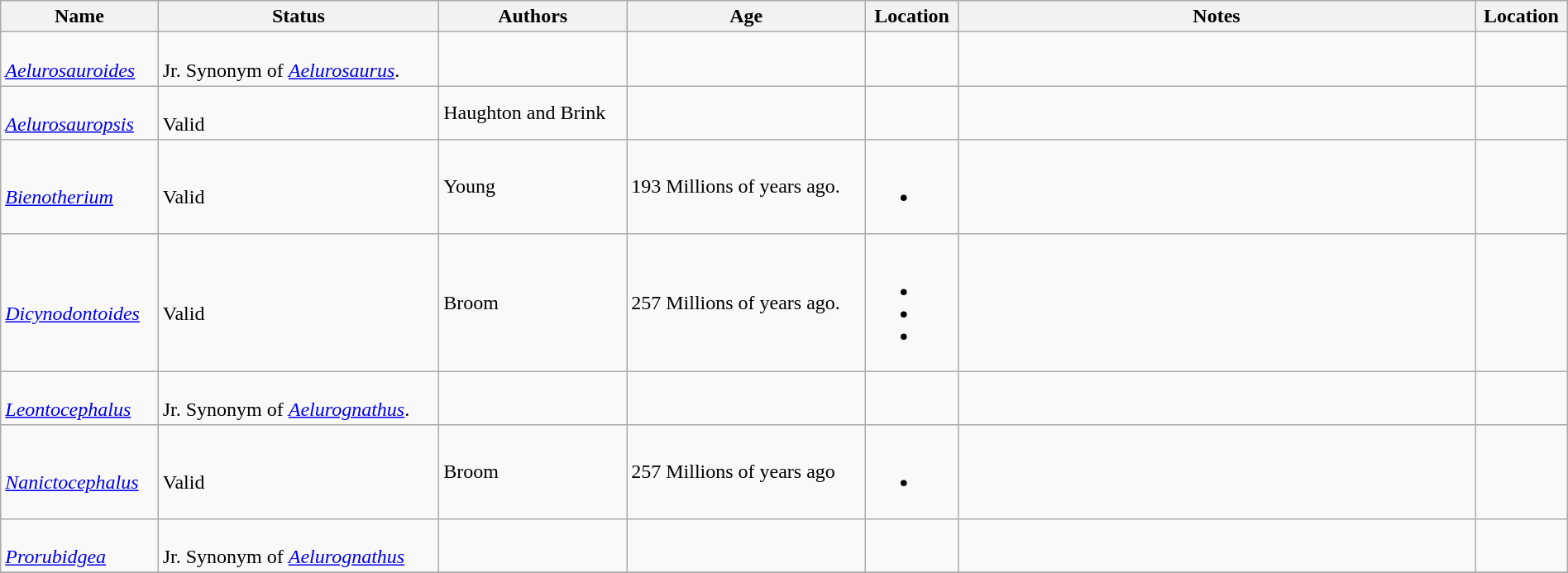<table class="wikitable sortable" align="center" width="100%">
<tr>
<th>Name</th>
<th>Status</th>
<th>Authors</th>
<th>Age</th>
<th>Location</th>
<th width="33%" class="unsortable">Notes</th>
<th>Location</th>
</tr>
<tr>
<td><br><em><a href='#'>Aelurosauroides</a></em></td>
<td><br>Jr. Synonym of <em><a href='#'>Aelurosaurus</a></em>.</td>
<td><br></td>
<td></td>
<td></td>
<td></td>
<td><br></td>
</tr>
<tr>
<td><br><em><a href='#'>Aelurosauropsis</a></em></td>
<td><br>Valid</td>
<td>Haughton and Brink</td>
<td></td>
<td></td>
<td></td>
<td></td>
</tr>
<tr>
<td><br><em><a href='#'>Bienotherium</a></em></td>
<td><br>Valid</td>
<td>Young</td>
<td>193 Millions of years ago.</td>
<td><br><ul><li></li></ul></td>
<td></td>
<td></td>
</tr>
<tr>
<td><br><em><a href='#'>Dicynodontoides</a></em></td>
<td><br>Valid</td>
<td>Broom</td>
<td>257 Millions of years ago.</td>
<td><br><ul><li></li><li></li><li></li></ul></td>
<td></td>
<td></td>
</tr>
<tr>
<td><br><em><a href='#'>Leontocephalus</a></em></td>
<td><br>Jr. Synonym of <em><a href='#'>Aelurognathus</a></em>.</td>
<td></td>
<td></td>
<td></td>
<td></td>
<td></td>
</tr>
<tr>
<td><br><em><a href='#'>Nanictocephalus</a></em></td>
<td><br>Valid</td>
<td>Broom</td>
<td>257 Millions of years ago</td>
<td><br><ul><li></li></ul></td>
<td></td>
<td></td>
</tr>
<tr>
<td><br><em><a href='#'>Prorubidgea</a></em></td>
<td><br>Jr. Synonym of <em><a href='#'>Aelurognathus</a></em></td>
<td></td>
<td></td>
<td></td>
<td></td>
<td></td>
</tr>
<tr>
</tr>
</table>
